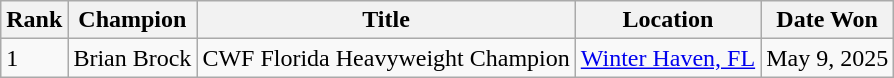<table class="wikitable sortable">
<tr>
<th>Rank</th>
<th>Champion</th>
<th>Title</th>
<th>Location</th>
<th>Date Won</th>
</tr>
<tr>
<td>1</td>
<td>Brian Brock</td>
<td>CWF Florida Heavyweight Champion</td>
<td><a href='#'>Winter Haven, FL</a></td>
<td>May 9, 2025</td>
</tr>
</table>
